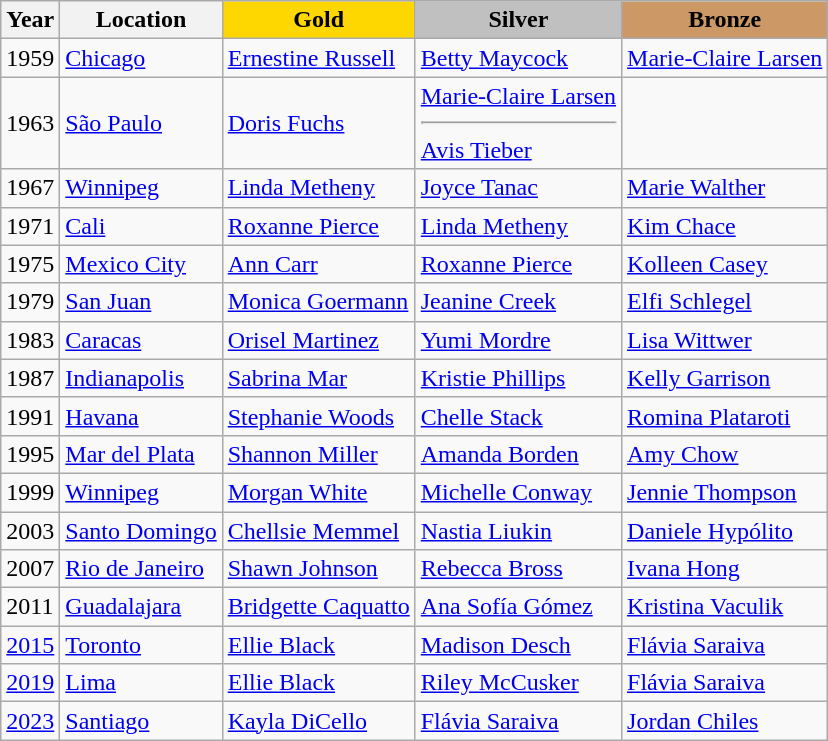<table class="wikitable">
<tr>
<th>Year</th>
<th>Location</th>
<th style="background-color:gold;">Gold</th>
<th style="background-color:silver;">Silver</th>
<th style="background-color:#cc9966;">Bronze</th>
</tr>
<tr>
<td>1959</td>
<td> <a href='#'>Chicago</a></td>
<td> <a href='#'>Ernestine Russell</a></td>
<td> <a href='#'>Betty Maycock</a></td>
<td> <a href='#'>Marie-Claire Larsen</a></td>
</tr>
<tr>
<td>1963</td>
<td> <a href='#'>São Paulo</a></td>
<td> <a href='#'>Doris Fuchs</a></td>
<td> <a href='#'>Marie-Claire Larsen</a> <hr>  <a href='#'>Avis Tieber</a></td>
<td></td>
</tr>
<tr>
<td>1967</td>
<td> <a href='#'>Winnipeg</a></td>
<td> <a href='#'>Linda Metheny</a></td>
<td> <a href='#'>Joyce Tanac</a></td>
<td> <a href='#'>Marie Walther</a></td>
</tr>
<tr>
<td>1971</td>
<td> <a href='#'>Cali</a></td>
<td> <a href='#'>Roxanne Pierce</a></td>
<td> <a href='#'>Linda Metheny</a></td>
<td> <a href='#'>Kim Chace</a></td>
</tr>
<tr>
<td>1975</td>
<td> <a href='#'>Mexico City</a></td>
<td> <a href='#'>Ann Carr</a></td>
<td> <a href='#'>Roxanne Pierce</a></td>
<td> <a href='#'>Kolleen Casey</a></td>
</tr>
<tr>
<td>1979</td>
<td> <a href='#'>San Juan</a></td>
<td> <a href='#'>Monica Goermann</a></td>
<td> <a href='#'>Jeanine Creek</a></td>
<td> <a href='#'>Elfi Schlegel</a></td>
</tr>
<tr>
<td>1983</td>
<td> <a href='#'>Caracas</a></td>
<td> <a href='#'>Orisel Martinez</a></td>
<td> <a href='#'>Yumi Mordre</a></td>
<td> <a href='#'>Lisa Wittwer</a></td>
</tr>
<tr>
<td>1987</td>
<td> <a href='#'>Indianapolis</a></td>
<td> <a href='#'>Sabrina Mar</a></td>
<td> <a href='#'>Kristie Phillips</a></td>
<td> <a href='#'>Kelly Garrison</a></td>
</tr>
<tr>
<td>1991</td>
<td> <a href='#'>Havana</a></td>
<td> <a href='#'>Stephanie Woods</a></td>
<td> <a href='#'>Chelle Stack</a></td>
<td> <a href='#'>Romina Plataroti</a></td>
</tr>
<tr>
<td>1995</td>
<td> <a href='#'>Mar del Plata</a></td>
<td> <a href='#'>Shannon Miller</a></td>
<td> <a href='#'>Amanda Borden</a></td>
<td> <a href='#'>Amy Chow</a></td>
</tr>
<tr>
<td>1999</td>
<td> <a href='#'>Winnipeg</a></td>
<td> <a href='#'>Morgan White</a></td>
<td> <a href='#'>Michelle Conway</a></td>
<td> <a href='#'>Jennie Thompson</a></td>
</tr>
<tr>
<td>2003</td>
<td> <a href='#'>Santo Domingo</a></td>
<td> <a href='#'>Chellsie Memmel</a></td>
<td> <a href='#'>Nastia Liukin</a></td>
<td> <a href='#'>Daniele Hypólito</a></td>
</tr>
<tr>
<td>2007</td>
<td> <a href='#'>Rio de Janeiro</a></td>
<td> <a href='#'>Shawn Johnson</a></td>
<td> <a href='#'>Rebecca Bross</a></td>
<td> <a href='#'>Ivana Hong</a></td>
</tr>
<tr>
<td>2011</td>
<td> <a href='#'>Guadalajara</a></td>
<td> <a href='#'>Bridgette Caquatto</a></td>
<td> <a href='#'>Ana Sofía Gómez</a></td>
<td> <a href='#'>Kristina Vaculik</a></td>
</tr>
<tr>
<td><a href='#'>2015</a></td>
<td> <a href='#'>Toronto</a></td>
<td> <a href='#'>Ellie Black</a></td>
<td> <a href='#'>Madison Desch</a></td>
<td> <a href='#'>Flávia Saraiva</a></td>
</tr>
<tr>
<td><a href='#'>2019</a></td>
<td> <a href='#'>Lima</a></td>
<td> <a href='#'>Ellie Black</a></td>
<td> <a href='#'>Riley McCusker</a></td>
<td> <a href='#'>Flávia Saraiva</a></td>
</tr>
<tr>
<td><a href='#'>2023</a></td>
<td> <a href='#'>Santiago</a></td>
<td> <a href='#'>Kayla DiCello</a></td>
<td> <a href='#'>Flávia Saraiva</a></td>
<td> <a href='#'>Jordan Chiles</a></td>
</tr>
</table>
